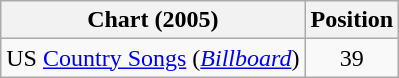<table class="wikitable sortable">
<tr>
<th scope="col">Chart (2005)</th>
<th scope="col">Position</th>
</tr>
<tr>
<td>US <a href='#'>Country Songs</a> (<em><a href='#'>Billboard</a></em>)</td>
<td align="center">39</td>
</tr>
</table>
